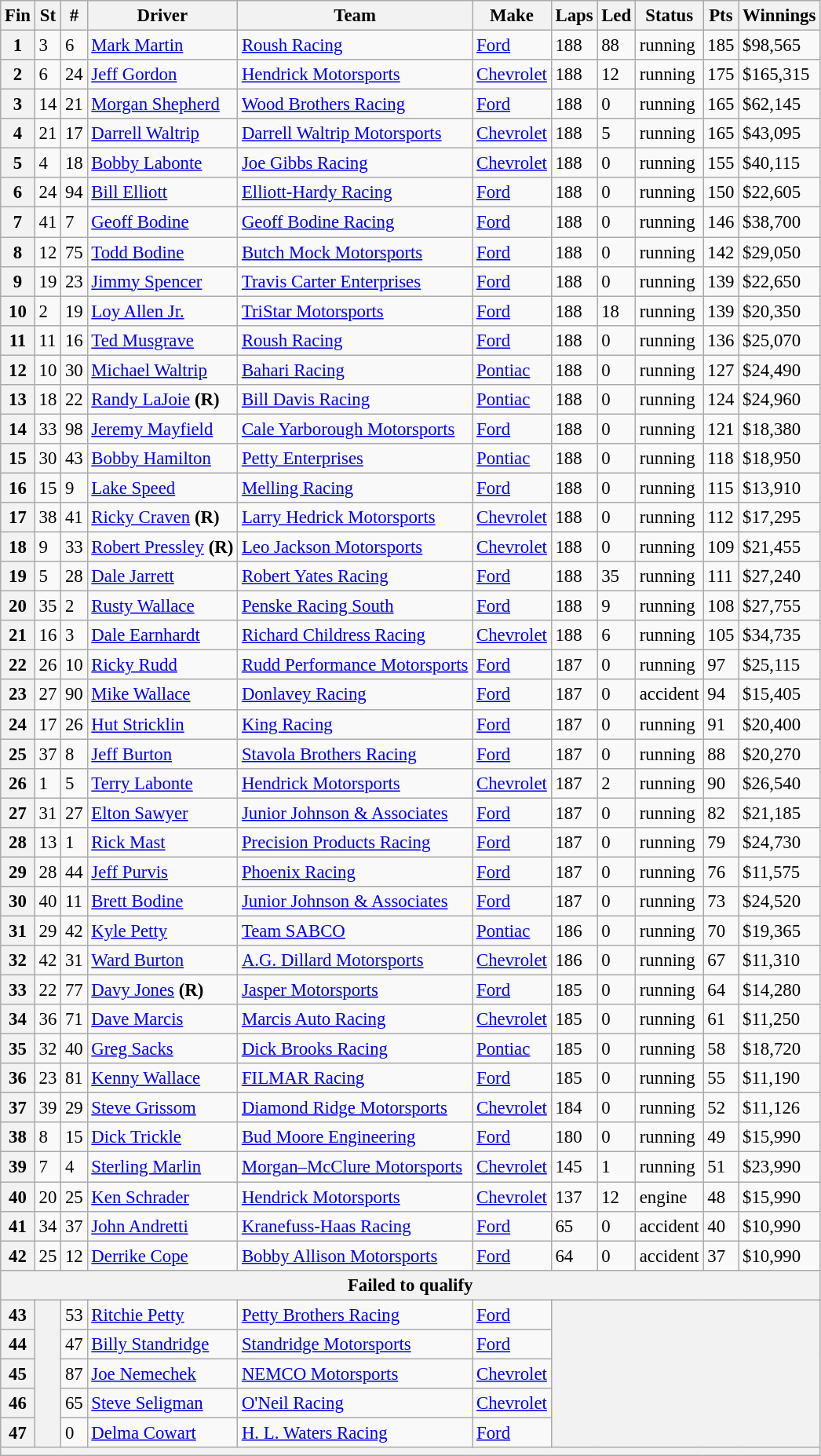<table class="wikitable" style="font-size:95%">
<tr>
<th>Fin</th>
<th>St</th>
<th>#</th>
<th>Driver</th>
<th>Team</th>
<th>Make</th>
<th>Laps</th>
<th>Led</th>
<th>Status</th>
<th>Pts</th>
<th>Winnings</th>
</tr>
<tr>
<th>1</th>
<td>3</td>
<td>6</td>
<td><a href='#'>Mark Martin</a></td>
<td><a href='#'>Roush Racing</a></td>
<td><a href='#'>Ford</a></td>
<td>188</td>
<td>88</td>
<td>running</td>
<td>185</td>
<td>$98,565</td>
</tr>
<tr>
<th>2</th>
<td>6</td>
<td>24</td>
<td><a href='#'>Jeff Gordon</a></td>
<td><a href='#'>Hendrick Motorsports</a></td>
<td><a href='#'>Chevrolet</a></td>
<td>188</td>
<td>12</td>
<td>running</td>
<td>175</td>
<td>$165,315</td>
</tr>
<tr>
<th>3</th>
<td>14</td>
<td>21</td>
<td><a href='#'>Morgan Shepherd</a></td>
<td><a href='#'>Wood Brothers Racing</a></td>
<td><a href='#'>Ford</a></td>
<td>188</td>
<td>0</td>
<td>running</td>
<td>165</td>
<td>$62,145</td>
</tr>
<tr>
<th>4</th>
<td>21</td>
<td>17</td>
<td><a href='#'>Darrell Waltrip</a></td>
<td><a href='#'>Darrell Waltrip Motorsports</a></td>
<td><a href='#'>Chevrolet</a></td>
<td>188</td>
<td>5</td>
<td>running</td>
<td>165</td>
<td>$43,095</td>
</tr>
<tr>
<th>5</th>
<td>4</td>
<td>18</td>
<td><a href='#'>Bobby Labonte</a></td>
<td><a href='#'>Joe Gibbs Racing</a></td>
<td><a href='#'>Chevrolet</a></td>
<td>188</td>
<td>0</td>
<td>running</td>
<td>155</td>
<td>$40,115</td>
</tr>
<tr>
<th>6</th>
<td>24</td>
<td>94</td>
<td><a href='#'>Bill Elliott</a></td>
<td><a href='#'>Elliott-Hardy Racing</a></td>
<td><a href='#'>Ford</a></td>
<td>188</td>
<td>0</td>
<td>running</td>
<td>150</td>
<td>$22,605</td>
</tr>
<tr>
<th>7</th>
<td>41</td>
<td>7</td>
<td><a href='#'>Geoff Bodine</a></td>
<td><a href='#'>Geoff Bodine Racing</a></td>
<td><a href='#'>Ford</a></td>
<td>188</td>
<td>0</td>
<td>running</td>
<td>146</td>
<td>$38,700</td>
</tr>
<tr>
<th>8</th>
<td>12</td>
<td>75</td>
<td><a href='#'>Todd Bodine</a></td>
<td><a href='#'>Butch Mock Motorsports</a></td>
<td><a href='#'>Ford</a></td>
<td>188</td>
<td>0</td>
<td>running</td>
<td>142</td>
<td>$29,050</td>
</tr>
<tr>
<th>9</th>
<td>19</td>
<td>23</td>
<td><a href='#'>Jimmy Spencer</a></td>
<td><a href='#'>Travis Carter Enterprises</a></td>
<td><a href='#'>Ford</a></td>
<td>188</td>
<td>0</td>
<td>running</td>
<td>139</td>
<td>$22,650</td>
</tr>
<tr>
<th>10</th>
<td>2</td>
<td>19</td>
<td><a href='#'>Loy Allen Jr.</a></td>
<td><a href='#'>TriStar Motorsports</a></td>
<td><a href='#'>Ford</a></td>
<td>188</td>
<td>18</td>
<td>running</td>
<td>139</td>
<td>$20,350</td>
</tr>
<tr>
<th>11</th>
<td>11</td>
<td>16</td>
<td><a href='#'>Ted Musgrave</a></td>
<td><a href='#'>Roush Racing</a></td>
<td><a href='#'>Ford</a></td>
<td>188</td>
<td>0</td>
<td>running</td>
<td>136</td>
<td>$25,070</td>
</tr>
<tr>
<th>12</th>
<td>10</td>
<td>30</td>
<td><a href='#'>Michael Waltrip</a></td>
<td><a href='#'>Bahari Racing</a></td>
<td><a href='#'>Pontiac</a></td>
<td>188</td>
<td>0</td>
<td>running</td>
<td>127</td>
<td>$24,490</td>
</tr>
<tr>
<th>13</th>
<td>18</td>
<td>22</td>
<td><a href='#'>Randy LaJoie</a> <strong>(R)</strong></td>
<td><a href='#'>Bill Davis Racing</a></td>
<td><a href='#'>Pontiac</a></td>
<td>188</td>
<td>0</td>
<td>running</td>
<td>124</td>
<td>$24,960</td>
</tr>
<tr>
<th>14</th>
<td>33</td>
<td>98</td>
<td><a href='#'>Jeremy Mayfield</a></td>
<td><a href='#'>Cale Yarborough Motorsports</a></td>
<td><a href='#'>Ford</a></td>
<td>188</td>
<td>0</td>
<td>running</td>
<td>121</td>
<td>$18,380</td>
</tr>
<tr>
<th>15</th>
<td>30</td>
<td>43</td>
<td><a href='#'>Bobby Hamilton</a></td>
<td><a href='#'>Petty Enterprises</a></td>
<td><a href='#'>Pontiac</a></td>
<td>188</td>
<td>0</td>
<td>running</td>
<td>118</td>
<td>$18,950</td>
</tr>
<tr>
<th>16</th>
<td>15</td>
<td>9</td>
<td><a href='#'>Lake Speed</a></td>
<td><a href='#'>Melling Racing</a></td>
<td><a href='#'>Ford</a></td>
<td>188</td>
<td>0</td>
<td>running</td>
<td>115</td>
<td>$13,910</td>
</tr>
<tr>
<th>17</th>
<td>38</td>
<td>41</td>
<td><a href='#'>Ricky Craven</a> <strong>(R)</strong></td>
<td><a href='#'>Larry Hedrick Motorsports</a></td>
<td><a href='#'>Chevrolet</a></td>
<td>188</td>
<td>0</td>
<td>running</td>
<td>112</td>
<td>$17,295</td>
</tr>
<tr>
<th>18</th>
<td>9</td>
<td>33</td>
<td><a href='#'>Robert Pressley</a> <strong>(R)</strong></td>
<td><a href='#'>Leo Jackson Motorsports</a></td>
<td><a href='#'>Chevrolet</a></td>
<td>188</td>
<td>0</td>
<td>running</td>
<td>109</td>
<td>$21,455</td>
</tr>
<tr>
<th>19</th>
<td>5</td>
<td>28</td>
<td><a href='#'>Dale Jarrett</a></td>
<td><a href='#'>Robert Yates Racing</a></td>
<td><a href='#'>Ford</a></td>
<td>188</td>
<td>35</td>
<td>running</td>
<td>111</td>
<td>$27,240</td>
</tr>
<tr>
<th>20</th>
<td>35</td>
<td>2</td>
<td><a href='#'>Rusty Wallace</a></td>
<td><a href='#'>Penske Racing South</a></td>
<td><a href='#'>Ford</a></td>
<td>188</td>
<td>9</td>
<td>running</td>
<td>108</td>
<td>$27,755</td>
</tr>
<tr>
<th>21</th>
<td>16</td>
<td>3</td>
<td><a href='#'>Dale Earnhardt</a></td>
<td><a href='#'>Richard Childress Racing</a></td>
<td><a href='#'>Chevrolet</a></td>
<td>188</td>
<td>6</td>
<td>running</td>
<td>105</td>
<td>$34,735</td>
</tr>
<tr>
<th>22</th>
<td>26</td>
<td>10</td>
<td><a href='#'>Ricky Rudd</a></td>
<td><a href='#'>Rudd Performance Motorsports</a></td>
<td><a href='#'>Ford</a></td>
<td>187</td>
<td>0</td>
<td>running</td>
<td>97</td>
<td>$25,115</td>
</tr>
<tr>
<th>23</th>
<td>27</td>
<td>90</td>
<td><a href='#'>Mike Wallace</a></td>
<td><a href='#'>Donlavey Racing</a></td>
<td><a href='#'>Ford</a></td>
<td>187</td>
<td>0</td>
<td>accident</td>
<td>94</td>
<td>$15,405</td>
</tr>
<tr>
<th>24</th>
<td>17</td>
<td>26</td>
<td><a href='#'>Hut Stricklin</a></td>
<td><a href='#'>King Racing</a></td>
<td><a href='#'>Ford</a></td>
<td>187</td>
<td>0</td>
<td>running</td>
<td>91</td>
<td>$20,400</td>
</tr>
<tr>
<th>25</th>
<td>37</td>
<td>8</td>
<td><a href='#'>Jeff Burton</a></td>
<td><a href='#'>Stavola Brothers Racing</a></td>
<td><a href='#'>Ford</a></td>
<td>187</td>
<td>0</td>
<td>running</td>
<td>88</td>
<td>$20,270</td>
</tr>
<tr>
<th>26</th>
<td>1</td>
<td>5</td>
<td><a href='#'>Terry Labonte</a></td>
<td><a href='#'>Hendrick Motorsports</a></td>
<td><a href='#'>Chevrolet</a></td>
<td>187</td>
<td>2</td>
<td>running</td>
<td>90</td>
<td>$26,540</td>
</tr>
<tr>
<th>27</th>
<td>31</td>
<td>27</td>
<td><a href='#'>Elton Sawyer</a></td>
<td><a href='#'>Junior Johnson & Associates</a></td>
<td><a href='#'>Ford</a></td>
<td>187</td>
<td>0</td>
<td>running</td>
<td>82</td>
<td>$21,185</td>
</tr>
<tr>
<th>28</th>
<td>13</td>
<td>1</td>
<td><a href='#'>Rick Mast</a></td>
<td><a href='#'>Precision Products Racing</a></td>
<td><a href='#'>Ford</a></td>
<td>187</td>
<td>0</td>
<td>running</td>
<td>79</td>
<td>$24,730</td>
</tr>
<tr>
<th>29</th>
<td>28</td>
<td>44</td>
<td><a href='#'>Jeff Purvis</a></td>
<td><a href='#'>Phoenix Racing</a></td>
<td><a href='#'>Ford</a></td>
<td>187</td>
<td>0</td>
<td>running</td>
<td>76</td>
<td>$11,575</td>
</tr>
<tr>
<th>30</th>
<td>40</td>
<td>11</td>
<td><a href='#'>Brett Bodine</a></td>
<td><a href='#'>Junior Johnson & Associates</a></td>
<td><a href='#'>Ford</a></td>
<td>187</td>
<td>0</td>
<td>running</td>
<td>73</td>
<td>$24,520</td>
</tr>
<tr>
<th>31</th>
<td>29</td>
<td>42</td>
<td><a href='#'>Kyle Petty</a></td>
<td><a href='#'>Team SABCO</a></td>
<td><a href='#'>Pontiac</a></td>
<td>186</td>
<td>0</td>
<td>running</td>
<td>70</td>
<td>$19,365</td>
</tr>
<tr>
<th>32</th>
<td>42</td>
<td>31</td>
<td><a href='#'>Ward Burton</a></td>
<td><a href='#'>A.G. Dillard Motorsports</a></td>
<td><a href='#'>Chevrolet</a></td>
<td>186</td>
<td>0</td>
<td>running</td>
<td>67</td>
<td>$11,310</td>
</tr>
<tr>
<th>33</th>
<td>22</td>
<td>77</td>
<td><a href='#'>Davy Jones</a> <strong>(R)</strong></td>
<td><a href='#'>Jasper Motorsports</a></td>
<td><a href='#'>Ford</a></td>
<td>185</td>
<td>0</td>
<td>running</td>
<td>64</td>
<td>$14,280</td>
</tr>
<tr>
<th>34</th>
<td>36</td>
<td>71</td>
<td><a href='#'>Dave Marcis</a></td>
<td><a href='#'>Marcis Auto Racing</a></td>
<td><a href='#'>Chevrolet</a></td>
<td>185</td>
<td>0</td>
<td>running</td>
<td>61</td>
<td>$11,250</td>
</tr>
<tr>
<th>35</th>
<td>32</td>
<td>40</td>
<td><a href='#'>Greg Sacks</a></td>
<td><a href='#'>Dick Brooks Racing</a></td>
<td><a href='#'>Pontiac</a></td>
<td>185</td>
<td>0</td>
<td>running</td>
<td>58</td>
<td>$18,720</td>
</tr>
<tr>
<th>36</th>
<td>23</td>
<td>81</td>
<td><a href='#'>Kenny Wallace</a></td>
<td><a href='#'>FILMAR Racing</a></td>
<td><a href='#'>Ford</a></td>
<td>185</td>
<td>0</td>
<td>running</td>
<td>55</td>
<td>$11,190</td>
</tr>
<tr>
<th>37</th>
<td>39</td>
<td>29</td>
<td><a href='#'>Steve Grissom</a></td>
<td><a href='#'>Diamond Ridge Motorsports</a></td>
<td><a href='#'>Chevrolet</a></td>
<td>184</td>
<td>0</td>
<td>running</td>
<td>52</td>
<td>$11,126</td>
</tr>
<tr>
<th>38</th>
<td>8</td>
<td>15</td>
<td><a href='#'>Dick Trickle</a></td>
<td><a href='#'>Bud Moore Engineering</a></td>
<td><a href='#'>Ford</a></td>
<td>180</td>
<td>0</td>
<td>running</td>
<td>49</td>
<td>$15,990</td>
</tr>
<tr>
<th>39</th>
<td>7</td>
<td>4</td>
<td><a href='#'>Sterling Marlin</a></td>
<td><a href='#'>Morgan–McClure Motorsports</a></td>
<td><a href='#'>Chevrolet</a></td>
<td>145</td>
<td>1</td>
<td>running</td>
<td>51</td>
<td>$23,990</td>
</tr>
<tr>
<th>40</th>
<td>20</td>
<td>25</td>
<td><a href='#'>Ken Schrader</a></td>
<td><a href='#'>Hendrick Motorsports</a></td>
<td><a href='#'>Chevrolet</a></td>
<td>137</td>
<td>12</td>
<td>engine</td>
<td>48</td>
<td>$15,990</td>
</tr>
<tr>
<th>41</th>
<td>34</td>
<td>37</td>
<td><a href='#'>John Andretti</a></td>
<td><a href='#'>Kranefuss-Haas Racing</a></td>
<td><a href='#'>Ford</a></td>
<td>65</td>
<td>0</td>
<td>accident</td>
<td>40</td>
<td>$10,990</td>
</tr>
<tr>
<th>42</th>
<td>25</td>
<td>12</td>
<td><a href='#'>Derrike Cope</a></td>
<td><a href='#'>Bobby Allison Motorsports</a></td>
<td><a href='#'>Ford</a></td>
<td>64</td>
<td>0</td>
<td>accident</td>
<td>37</td>
<td>$10,990</td>
</tr>
<tr>
<th colspan="11">Failed to qualify</th>
</tr>
<tr>
<th>43</th>
<th rowspan="5"></th>
<td>53</td>
<td><a href='#'>Ritchie Petty</a></td>
<td><a href='#'>Petty Brothers Racing</a></td>
<td><a href='#'>Ford</a></td>
<th colspan="5" rowspan="5"></th>
</tr>
<tr>
<th>44</th>
<td>47</td>
<td><a href='#'>Billy Standridge</a></td>
<td><a href='#'>Standridge Motorsports</a></td>
<td><a href='#'>Ford</a></td>
</tr>
<tr>
<th>45</th>
<td>87</td>
<td><a href='#'>Joe Nemechek</a></td>
<td><a href='#'>NEMCO Motorsports</a></td>
<td><a href='#'>Chevrolet</a></td>
</tr>
<tr>
<th>46</th>
<td>65</td>
<td><a href='#'>Steve Seligman</a></td>
<td><a href='#'>O'Neil Racing</a></td>
<td><a href='#'>Chevrolet</a></td>
</tr>
<tr>
<th>47</th>
<td>0</td>
<td><a href='#'>Delma Cowart</a></td>
<td><a href='#'>H. L. Waters Racing</a></td>
<td><a href='#'>Ford</a></td>
</tr>
<tr>
<th colspan="11"></th>
</tr>
</table>
